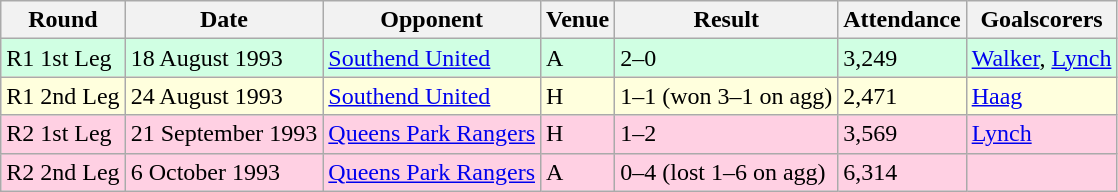<table class="wikitable">
<tr>
<th>Round</th>
<th>Date</th>
<th>Opponent</th>
<th>Venue</th>
<th>Result</th>
<th>Attendance</th>
<th>Goalscorers</th>
</tr>
<tr style="background-color: #d0ffe3;">
<td>R1 1st Leg</td>
<td>18 August 1993</td>
<td><a href='#'>Southend United</a></td>
<td>A</td>
<td>2–0</td>
<td>3,249</td>
<td><a href='#'>Walker</a>, <a href='#'>Lynch</a></td>
</tr>
<tr style="background-color: #ffffdd;">
<td>R1 2nd Leg</td>
<td>24 August 1993</td>
<td><a href='#'>Southend United</a></td>
<td>H</td>
<td>1–1 (won 3–1 on agg)</td>
<td>2,471</td>
<td><a href='#'>Haag</a></td>
</tr>
<tr style="background-color: #ffd0e3;">
<td>R2 1st Leg</td>
<td>21 September 1993</td>
<td><a href='#'>Queens Park Rangers</a></td>
<td>H</td>
<td>1–2</td>
<td>3,569</td>
<td><a href='#'>Lynch</a></td>
</tr>
<tr style="background-color: #ffd0e3;">
<td>R2 2nd Leg</td>
<td>6 October 1993</td>
<td><a href='#'>Queens Park Rangers</a></td>
<td>A</td>
<td>0–4 (lost 1–6 on agg)</td>
<td>6,314</td>
<td></td>
</tr>
</table>
